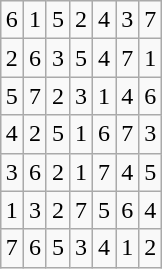<table class="wikitable" style="margin:1em auto;">
<tr>
<td>6</td>
<td>1</td>
<td>5</td>
<td>2</td>
<td>4</td>
<td>3</td>
<td>7</td>
</tr>
<tr>
<td>2</td>
<td>6</td>
<td>3</td>
<td>5</td>
<td>4</td>
<td>7</td>
<td>1</td>
</tr>
<tr>
<td>5</td>
<td>7</td>
<td>2</td>
<td>3</td>
<td>1</td>
<td>4</td>
<td>6</td>
</tr>
<tr>
<td>4</td>
<td>2</td>
<td>5</td>
<td>1</td>
<td>6</td>
<td>7</td>
<td>3</td>
</tr>
<tr>
<td>3</td>
<td>6</td>
<td>2</td>
<td>1</td>
<td>7</td>
<td>4</td>
<td>5</td>
</tr>
<tr>
<td>1</td>
<td>3</td>
<td>2</td>
<td>7</td>
<td>5</td>
<td>6</td>
<td>4</td>
</tr>
<tr>
<td>7</td>
<td>6</td>
<td>5</td>
<td>3</td>
<td>4</td>
<td>1</td>
<td>2</td>
</tr>
</table>
